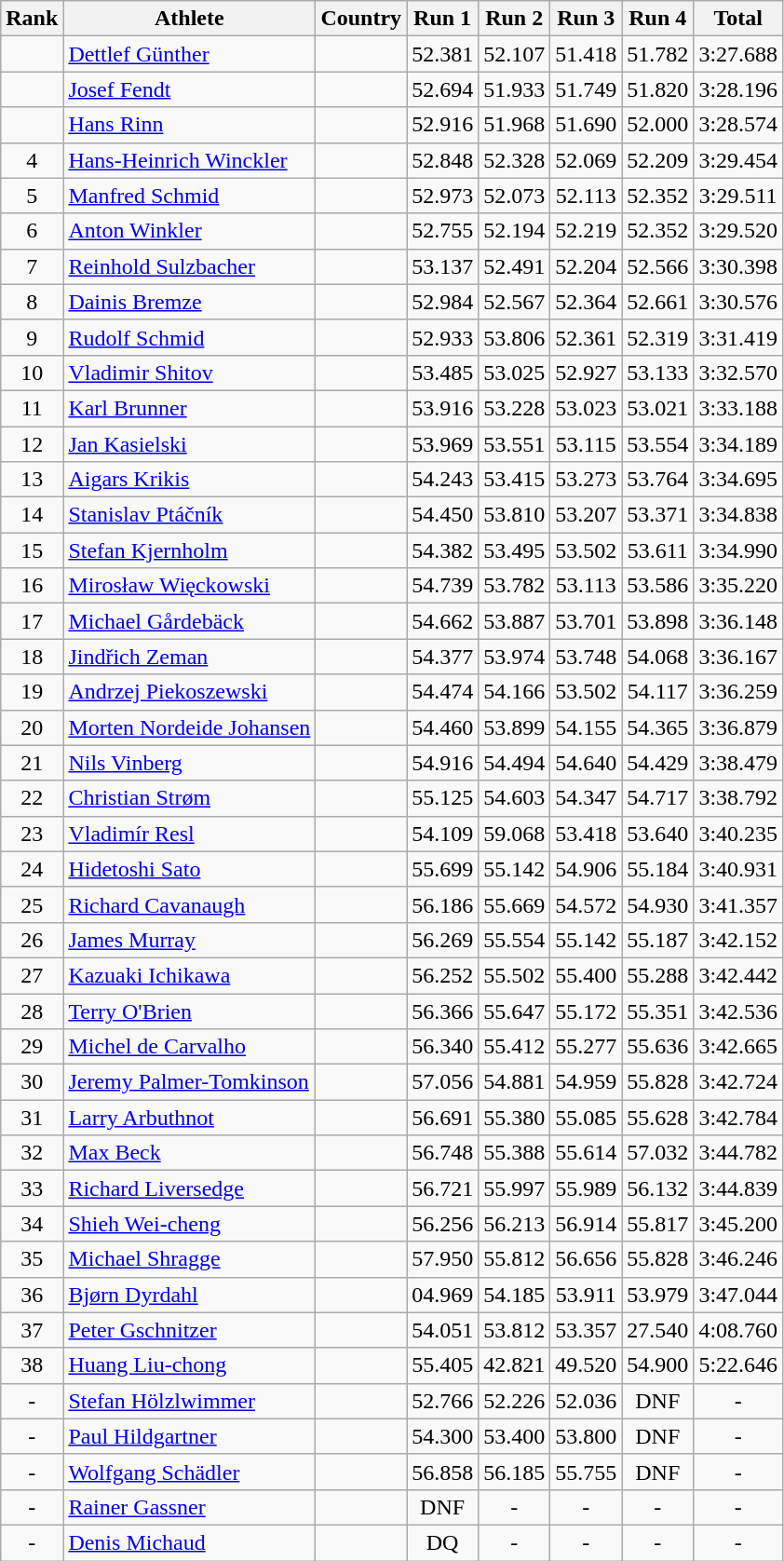<table class="wikitable sortable" style="text-align:center">
<tr>
<th>Rank</th>
<th>Athlete</th>
<th>Country</th>
<th>Run 1</th>
<th>Run 2</th>
<th>Run 3</th>
<th>Run 4</th>
<th>Total</th>
</tr>
<tr>
<td></td>
<td align=left><a href='#'>Dettlef Günther</a></td>
<td align=left></td>
<td>52.381</td>
<td>52.107</td>
<td>51.418</td>
<td>51.782</td>
<td>3:27.688</td>
</tr>
<tr>
<td></td>
<td align=left><a href='#'>Josef Fendt</a></td>
<td align=left></td>
<td>52.694</td>
<td>51.933</td>
<td>51.749</td>
<td>51.820</td>
<td>3:28.196</td>
</tr>
<tr>
<td></td>
<td align=left><a href='#'>Hans Rinn</a></td>
<td align=left></td>
<td>52.916</td>
<td>51.968</td>
<td>51.690</td>
<td>52.000</td>
<td>3:28.574</td>
</tr>
<tr>
<td>4</td>
<td align=left><a href='#'>Hans-Heinrich Winckler</a></td>
<td align=left></td>
<td>52.848</td>
<td>52.328</td>
<td>52.069</td>
<td>52.209</td>
<td>3:29.454</td>
</tr>
<tr>
<td>5</td>
<td align=left><a href='#'>Manfred Schmid</a></td>
<td align=left></td>
<td>52.973</td>
<td>52.073</td>
<td>52.113</td>
<td>52.352</td>
<td>3:29.511</td>
</tr>
<tr>
<td>6</td>
<td align=left><a href='#'>Anton Winkler</a></td>
<td align=left></td>
<td>52.755</td>
<td>52.194</td>
<td>52.219</td>
<td>52.352</td>
<td>3:29.520</td>
</tr>
<tr>
<td>7</td>
<td align=left><a href='#'>Reinhold Sulzbacher</a></td>
<td align=left></td>
<td>53.137</td>
<td>52.491</td>
<td>52.204</td>
<td>52.566</td>
<td>3:30.398</td>
</tr>
<tr>
<td>8</td>
<td align=left><a href='#'>Dainis Bremze</a></td>
<td align=left></td>
<td>52.984</td>
<td>52.567</td>
<td>52.364</td>
<td>52.661</td>
<td>3:30.576</td>
</tr>
<tr>
<td>9</td>
<td align=left><a href='#'>Rudolf Schmid</a></td>
<td align=left></td>
<td>52.933</td>
<td>53.806</td>
<td>52.361</td>
<td>52.319</td>
<td>3:31.419</td>
</tr>
<tr>
<td>10</td>
<td align=left><a href='#'>Vladimir Shitov</a></td>
<td align=left></td>
<td>53.485</td>
<td>53.025</td>
<td>52.927</td>
<td>53.133</td>
<td>3:32.570</td>
</tr>
<tr>
<td>11</td>
<td align=left><a href='#'>Karl Brunner</a></td>
<td align=left></td>
<td>53.916</td>
<td>53.228</td>
<td>53.023</td>
<td>53.021</td>
<td>3:33.188</td>
</tr>
<tr>
<td>12</td>
<td align=left><a href='#'>Jan Kasielski</a></td>
<td align=left></td>
<td>53.969</td>
<td>53.551</td>
<td>53.115</td>
<td>53.554</td>
<td>3:34.189</td>
</tr>
<tr>
<td>13</td>
<td align=left><a href='#'>Aigars Krikis</a></td>
<td align=left></td>
<td>54.243</td>
<td>53.415</td>
<td>53.273</td>
<td>53.764</td>
<td>3:34.695</td>
</tr>
<tr>
<td>14</td>
<td align=left><a href='#'>Stanislav Ptáčník</a></td>
<td align=left></td>
<td>54.450</td>
<td>53.810</td>
<td>53.207</td>
<td>53.371</td>
<td>3:34.838</td>
</tr>
<tr>
<td>15</td>
<td align=left><a href='#'>Stefan Kjernholm</a></td>
<td align=left></td>
<td>54.382</td>
<td>53.495</td>
<td>53.502</td>
<td>53.611</td>
<td>3:34.990</td>
</tr>
<tr>
<td>16</td>
<td align=left><a href='#'>Mirosław Więckowski</a></td>
<td align=left></td>
<td>54.739</td>
<td>53.782</td>
<td>53.113</td>
<td>53.586</td>
<td>3:35.220</td>
</tr>
<tr>
<td>17</td>
<td align=left><a href='#'>Michael Gårdebäck</a></td>
<td align=left></td>
<td>54.662</td>
<td>53.887</td>
<td>53.701</td>
<td>53.898</td>
<td>3:36.148</td>
</tr>
<tr>
<td>18</td>
<td align=left><a href='#'>Jindřich Zeman</a></td>
<td align=left></td>
<td>54.377</td>
<td>53.974</td>
<td>53.748</td>
<td>54.068</td>
<td>3:36.167</td>
</tr>
<tr>
<td>19</td>
<td align=left><a href='#'>Andrzej Piekoszewski</a></td>
<td align=left></td>
<td>54.474</td>
<td>54.166</td>
<td>53.502</td>
<td>54.117</td>
<td>3:36.259</td>
</tr>
<tr>
<td>20</td>
<td align=left><a href='#'>Morten Nordeide Johansen</a></td>
<td align=left></td>
<td>54.460</td>
<td>53.899</td>
<td>54.155</td>
<td>54.365</td>
<td>3:36.879</td>
</tr>
<tr>
<td>21</td>
<td align=left><a href='#'>Nils Vinberg</a></td>
<td align=left></td>
<td>54.916</td>
<td>54.494</td>
<td>54.640</td>
<td>54.429</td>
<td>3:38.479</td>
</tr>
<tr>
<td>22</td>
<td align=left><a href='#'>Christian Strøm</a></td>
<td align=left></td>
<td>55.125</td>
<td>54.603</td>
<td>54.347</td>
<td>54.717</td>
<td>3:38.792</td>
</tr>
<tr>
<td>23</td>
<td align=left><a href='#'>Vladimír Resl</a></td>
<td align=left></td>
<td>54.109</td>
<td>59.068</td>
<td>53.418</td>
<td>53.640</td>
<td>3:40.235</td>
</tr>
<tr>
<td>24</td>
<td align=left><a href='#'>Hidetoshi Sato</a></td>
<td align=left></td>
<td>55.699</td>
<td>55.142</td>
<td>54.906</td>
<td>55.184</td>
<td>3:40.931</td>
</tr>
<tr>
<td>25</td>
<td align=left><a href='#'>Richard Cavanaugh</a></td>
<td align=left></td>
<td>56.186</td>
<td>55.669</td>
<td>54.572</td>
<td>54.930</td>
<td>3:41.357</td>
</tr>
<tr>
<td>26</td>
<td align=left><a href='#'>James Murray</a></td>
<td align=left></td>
<td>56.269</td>
<td>55.554</td>
<td>55.142</td>
<td>55.187</td>
<td>3:42.152</td>
</tr>
<tr>
<td>27</td>
<td align=left><a href='#'>Kazuaki Ichikawa</a></td>
<td align=left></td>
<td>56.252</td>
<td>55.502</td>
<td>55.400</td>
<td>55.288</td>
<td>3:42.442</td>
</tr>
<tr>
<td>28</td>
<td align=left><a href='#'>Terry O'Brien</a></td>
<td align=left></td>
<td>56.366</td>
<td>55.647</td>
<td>55.172</td>
<td>55.351</td>
<td>3:42.536</td>
</tr>
<tr>
<td>29</td>
<td align=left><a href='#'>Michel de Carvalho</a></td>
<td align=left></td>
<td>56.340</td>
<td>55.412</td>
<td>55.277</td>
<td>55.636</td>
<td>3:42.665</td>
</tr>
<tr>
<td>30</td>
<td align=left><a href='#'>Jeremy Palmer-Tomkinson</a></td>
<td align=left></td>
<td>57.056</td>
<td>54.881</td>
<td>54.959</td>
<td>55.828</td>
<td>3:42.724</td>
</tr>
<tr>
<td>31</td>
<td align=left><a href='#'>Larry Arbuthnot</a></td>
<td align=left></td>
<td>56.691</td>
<td>55.380</td>
<td>55.085</td>
<td>55.628</td>
<td>3:42.784</td>
</tr>
<tr>
<td>32</td>
<td align=left><a href='#'>Max Beck</a></td>
<td align=left></td>
<td>56.748</td>
<td>55.388</td>
<td>55.614</td>
<td>57.032</td>
<td>3:44.782</td>
</tr>
<tr>
<td>33</td>
<td align=left><a href='#'>Richard Liversedge</a></td>
<td align=left></td>
<td>56.721</td>
<td>55.997</td>
<td>55.989</td>
<td>56.132</td>
<td>3:44.839</td>
</tr>
<tr>
<td>34</td>
<td align=left><a href='#'>Shieh Wei-cheng</a></td>
<td align=left></td>
<td>56.256</td>
<td>56.213</td>
<td>56.914</td>
<td>55.817</td>
<td>3:45.200</td>
</tr>
<tr>
<td>35</td>
<td align=left><a href='#'>Michael Shragge</a></td>
<td align=left></td>
<td>57.950</td>
<td>55.812</td>
<td>56.656</td>
<td>55.828</td>
<td>3:46.246</td>
</tr>
<tr>
<td>36</td>
<td align=left><a href='#'>Bjørn Dyrdahl</a></td>
<td align=left></td>
<td>04.969</td>
<td>54.185</td>
<td>53.911</td>
<td>53.979</td>
<td>3:47.044</td>
</tr>
<tr>
<td>37</td>
<td align=left><a href='#'>Peter Gschnitzer</a></td>
<td align=left></td>
<td>54.051</td>
<td>53.812</td>
<td>53.357</td>
<td>27.540</td>
<td>4:08.760</td>
</tr>
<tr>
<td>38</td>
<td align=left><a href='#'>Huang Liu-chong</a></td>
<td align=left></td>
<td>55.405</td>
<td>42.821</td>
<td>49.520</td>
<td>54.900</td>
<td>5:22.646</td>
</tr>
<tr>
<td>-</td>
<td align=left><a href='#'>Stefan Hölzlwimmer</a></td>
<td align=left></td>
<td>52.766</td>
<td>52.226</td>
<td>52.036</td>
<td>DNF</td>
<td>-</td>
</tr>
<tr>
<td>-</td>
<td align=left><a href='#'>Paul Hildgartner</a></td>
<td align=left></td>
<td>54.300</td>
<td>53.400</td>
<td>53.800</td>
<td>DNF</td>
<td>-</td>
</tr>
<tr>
<td>-</td>
<td align=left><a href='#'>Wolfgang Schädler</a></td>
<td align=left></td>
<td>56.858</td>
<td>56.185</td>
<td>55.755</td>
<td>DNF</td>
<td>-</td>
</tr>
<tr>
<td>-</td>
<td align=left><a href='#'>Rainer Gassner</a></td>
<td align=left></td>
<td>DNF</td>
<td>-</td>
<td>-</td>
<td>-</td>
<td>-</td>
</tr>
<tr>
<td>-</td>
<td align=left><a href='#'>Denis Michaud</a></td>
<td align=left></td>
<td>DQ</td>
<td>-</td>
<td>-</td>
<td>-</td>
<td>-</td>
</tr>
</table>
